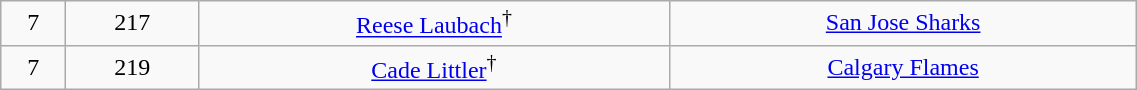<table class="wikitable" width="60%">
<tr align="center" bgcolor="">
<td>7</td>
<td>217</td>
<td><a href='#'>Reese Laubach</a><sup>†</sup></td>
<td><a href='#'>San Jose Sharks</a></td>
</tr>
<tr align="center" bgcolor="">
<td>7</td>
<td>219</td>
<td><a href='#'>Cade Littler</a><sup>†</sup></td>
<td><a href='#'>Calgary Flames</a></td>
</tr>
</table>
